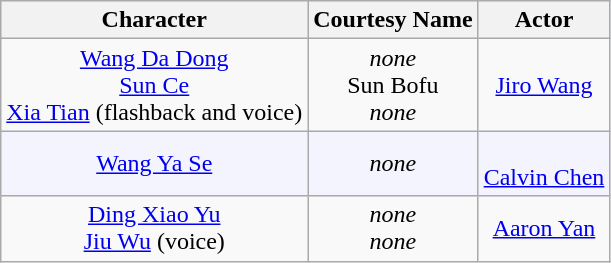<table class="wikitable" style="text-align:center;">
<tr bgcolor="#e6e9ff">
<th>Character</th>
<th>Courtesy Name</th>
<th>Actor</th>
</tr>
<tr>
<td><a href='#'>Wang Da Dong</a> <br><a href='#'>Sun Ce</a> <br><a href='#'>Xia Tian</a> (flashback and voice)</td>
<td><em>none</em><br>Sun Bofu<br><em>none</em></td>
<td><a href='#'>Jiro Wang</a></td>
</tr>
<tr bgcolor="#F3F4FD">
<td><a href='#'>Wang Ya Se</a></td>
<td><em>none</em></td>
<td><br> <a href='#'>Calvin Chen</a></td>
</tr>
<tr>
<td><a href='#'>Ding Xiao Yu</a><br><a href='#'>Jiu Wu</a> (voice)</td>
<td><em>none</em><br><em>none</em></td>
<td><a href='#'>Aaron Yan</a></td>
</tr>
</table>
